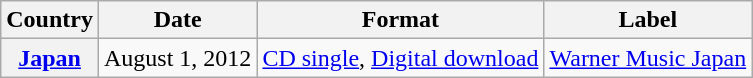<table class="wikitable plainrowheaders">
<tr>
<th scope="col">Country</th>
<th>Date</th>
<th>Format</th>
<th>Label</th>
</tr>
<tr>
<th scope="row" rowspan="1"><a href='#'>Japan</a></th>
<td>August 1, 2012</td>
<td><a href='#'>CD single</a>, <a href='#'>Digital download</a></td>
<td><a href='#'>Warner Music Japan</a></td>
</tr>
</table>
